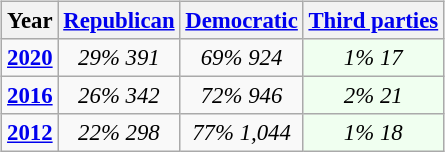<table class="wikitable" style="float:right; font-size:95%; margin-left: 1rem;">
<tr>
<th>Year</th>
<th><a href='#'>Republican</a></th>
<th><a href='#'>Democratic</a></th>
<th><a href='#'>Third parties</a></th>
</tr>
<tr>
<td><strong><a href='#'>2020</a></strong></td>
<td align="center" ><em>29%</em> <em>391</em></td>
<td align="center" ><em>69%</em> <em>924</em></td>
<td style="text-align:center; background:honeyDew;"><em>1%</em> <em>17</em></td>
</tr>
<tr>
<td><strong><a href='#'>2016</a></strong></td>
<td align="center" ><em>26%</em> <em>342</em></td>
<td align="center" ><em>72%</em> <em>946</em></td>
<td style="text-align:center; background:honeyDew;"><em>2%</em> <em>21</em></td>
</tr>
<tr>
<td><strong><a href='#'>2012</a></strong></td>
<td align="center" ><em>22%</em> <em>298</em></td>
<td align="center" ><em>77%</em> <em>1,044</em></td>
<td style="text-align:center; background:honeyDew;"><em>1%</em> <em>18</em></td>
</tr>
</table>
